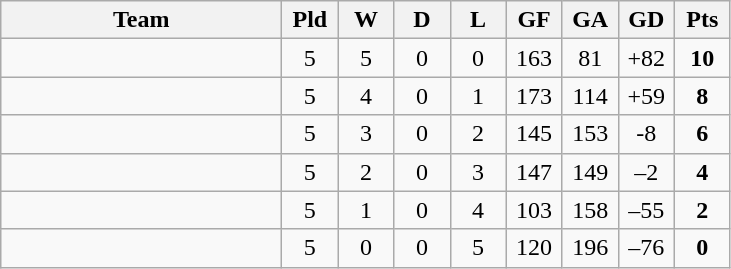<table class="wikitable" style="text-align: center;">
<tr>
<th width="180">Team</th>
<th width="30">Pld</th>
<th width="30">W</th>
<th width="30">D</th>
<th width="30">L</th>
<th width="30">GF</th>
<th width="30">GA</th>
<th width="30">GD</th>
<th width="30">Pts</th>
</tr>
<tr>
<td align="left"></td>
<td>5</td>
<td>5</td>
<td>0</td>
<td>0</td>
<td>163</td>
<td>81</td>
<td>+82</td>
<td><strong>10</strong></td>
</tr>
<tr>
<td align="left"></td>
<td>5</td>
<td>4</td>
<td>0</td>
<td>1</td>
<td>173</td>
<td>114</td>
<td>+59</td>
<td><strong>8</strong></td>
</tr>
<tr>
<td align="left"></td>
<td>5</td>
<td>3</td>
<td>0</td>
<td>2</td>
<td>145</td>
<td>153</td>
<td>-8</td>
<td><strong>6</strong></td>
</tr>
<tr>
<td align="left"></td>
<td>5</td>
<td>2</td>
<td>0</td>
<td>3</td>
<td>147</td>
<td>149</td>
<td>–2</td>
<td><strong>4</strong></td>
</tr>
<tr>
<td align="left"></td>
<td>5</td>
<td>1</td>
<td>0</td>
<td>4</td>
<td>103</td>
<td>158</td>
<td>–55</td>
<td><strong>2</strong></td>
</tr>
<tr>
<td align="left"></td>
<td>5</td>
<td>0</td>
<td>0</td>
<td>5</td>
<td>120</td>
<td>196</td>
<td>–76</td>
<td><strong>0</strong></td>
</tr>
</table>
